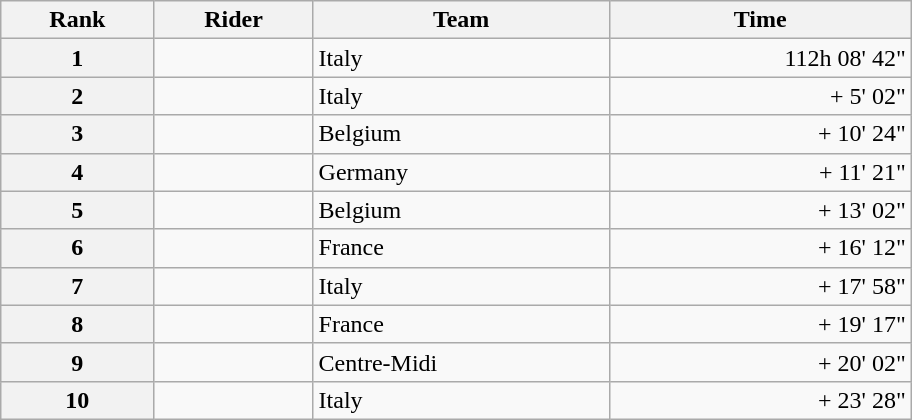<table class="wikitable" style="width:38em;margin-bottom:0;">
<tr>
<th scope="col">Rank</th>
<th scope="col">Rider</th>
<th scope="col">Team</th>
<th scope="col">Time</th>
</tr>
<tr>
<th scope="row">1</th>
<td></td>
<td>Italy</td>
<td style="text-align:right;">112h 08' 42"</td>
</tr>
<tr>
<th scope="row">2</th>
<td></td>
<td>Italy</td>
<td style="text-align:right;">+ 5' 02"</td>
</tr>
<tr>
<th scope="row">3</th>
<td></td>
<td>Belgium</td>
<td style="text-align:right;">+ 10' 24"</td>
</tr>
<tr>
<th scope="row">4</th>
<td></td>
<td>Germany</td>
<td style="text-align:right;">+ 11' 21"</td>
</tr>
<tr>
<th scope="row">5</th>
<td></td>
<td>Belgium</td>
<td style="text-align:right;">+ 13' 02"</td>
</tr>
<tr>
<th scope="row">6</th>
<td></td>
<td>France</td>
<td style="text-align:right;">+ 16' 12"</td>
</tr>
<tr>
<th scope="row">7</th>
<td></td>
<td>Italy</td>
<td style="text-align:right;">+ 17' 58"</td>
</tr>
<tr>
<th scope="row">8</th>
<td></td>
<td>France</td>
<td style="text-align:right;">+ 19' 17"</td>
</tr>
<tr>
<th scope="row">9</th>
<td></td>
<td>Centre-Midi</td>
<td style="text-align:right;">+ 20' 02"</td>
</tr>
<tr>
<th scope="row">10</th>
<td></td>
<td>Italy</td>
<td style="text-align:right;">+ 23' 28"</td>
</tr>
</table>
